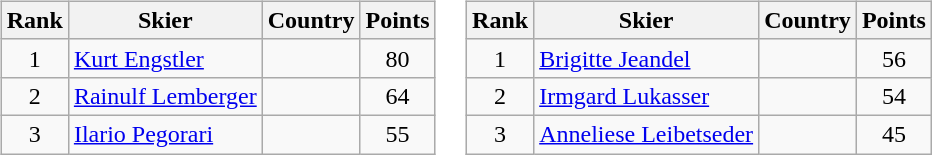<table>
<tr>
<td><br><table class="wikitable">
<tr class="backgroundcolor5">
<th>Rank</th>
<th>Skier</th>
<th>Country</th>
<th>Points</th>
</tr>
<tr>
<td align="center">1</td>
<td><a href='#'>Kurt Engstler</a></td>
<td></td>
<td align="center">80</td>
</tr>
<tr>
<td align="center">2</td>
<td><a href='#'>Rainulf Lemberger</a></td>
<td></td>
<td align="center">64</td>
</tr>
<tr>
<td align="center">3</td>
<td><a href='#'>Ilario Pegorari</a></td>
<td></td>
<td align="center">55</td>
</tr>
</table>
</td>
<td><br><table class="wikitable">
<tr class="backgroundcolor5">
<th>Rank</th>
<th>Skier</th>
<th>Country</th>
<th>Points</th>
</tr>
<tr>
<td align="center">1</td>
<td><a href='#'>Brigitte Jeandel</a></td>
<td></td>
<td align="center">56</td>
</tr>
<tr>
<td align="center">2</td>
<td><a href='#'>Irmgard Lukasser</a></td>
<td></td>
<td align="center">54</td>
</tr>
<tr>
<td align="center">3</td>
<td><a href='#'>Anneliese Leibetseder</a></td>
<td></td>
<td align="center">45</td>
</tr>
</table>
</td>
</tr>
</table>
